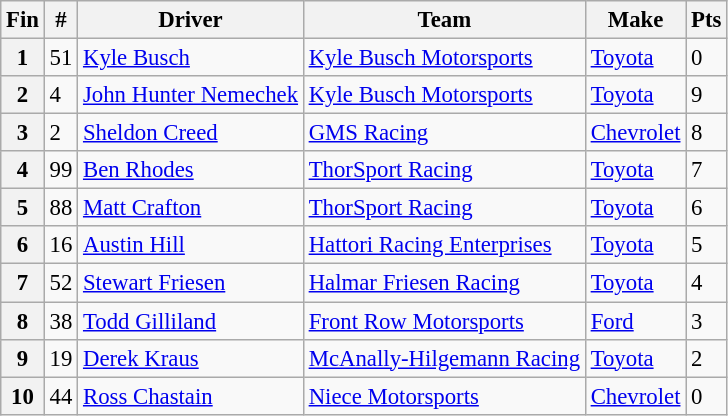<table class="wikitable" style="font-size: 95%;">
<tr>
<th>Fin</th>
<th>#</th>
<th>Driver</th>
<th>Team</th>
<th>Make</th>
<th>Pts</th>
</tr>
<tr>
<th>1</th>
<td>51</td>
<td><a href='#'>Kyle Busch</a></td>
<td><a href='#'>Kyle Busch Motorsports</a></td>
<td><a href='#'>Toyota</a></td>
<td>0</td>
</tr>
<tr>
<th>2</th>
<td>4</td>
<td><a href='#'>John Hunter Nemechek</a></td>
<td><a href='#'>Kyle Busch Motorsports</a></td>
<td><a href='#'>Toyota</a></td>
<td>9</td>
</tr>
<tr>
<th>3</th>
<td>2</td>
<td><a href='#'>Sheldon Creed</a></td>
<td><a href='#'>GMS Racing</a></td>
<td><a href='#'>Chevrolet</a></td>
<td>8</td>
</tr>
<tr>
<th>4</th>
<td>99</td>
<td><a href='#'>Ben Rhodes</a></td>
<td><a href='#'>ThorSport Racing</a></td>
<td><a href='#'>Toyota</a></td>
<td>7</td>
</tr>
<tr>
<th>5</th>
<td>88</td>
<td><a href='#'>Matt Crafton</a></td>
<td><a href='#'>ThorSport Racing</a></td>
<td><a href='#'>Toyota</a></td>
<td>6</td>
</tr>
<tr>
<th>6</th>
<td>16</td>
<td><a href='#'>Austin Hill</a></td>
<td><a href='#'>Hattori Racing Enterprises</a></td>
<td><a href='#'>Toyota</a></td>
<td>5</td>
</tr>
<tr>
<th>7</th>
<td>52</td>
<td><a href='#'>Stewart Friesen</a></td>
<td><a href='#'>Halmar Friesen Racing</a></td>
<td><a href='#'>Toyota</a></td>
<td>4</td>
</tr>
<tr>
<th>8</th>
<td>38</td>
<td><a href='#'>Todd Gilliland</a></td>
<td><a href='#'>Front Row Motorsports</a></td>
<td><a href='#'>Ford</a></td>
<td>3</td>
</tr>
<tr>
<th>9</th>
<td>19</td>
<td><a href='#'>Derek Kraus</a></td>
<td><a href='#'>McAnally-Hilgemann Racing</a></td>
<td><a href='#'>Toyota</a></td>
<td>2</td>
</tr>
<tr>
<th>10</th>
<td>44</td>
<td><a href='#'>Ross Chastain</a></td>
<td><a href='#'>Niece Motorsports</a></td>
<td><a href='#'>Chevrolet</a></td>
<td>0</td>
</tr>
</table>
